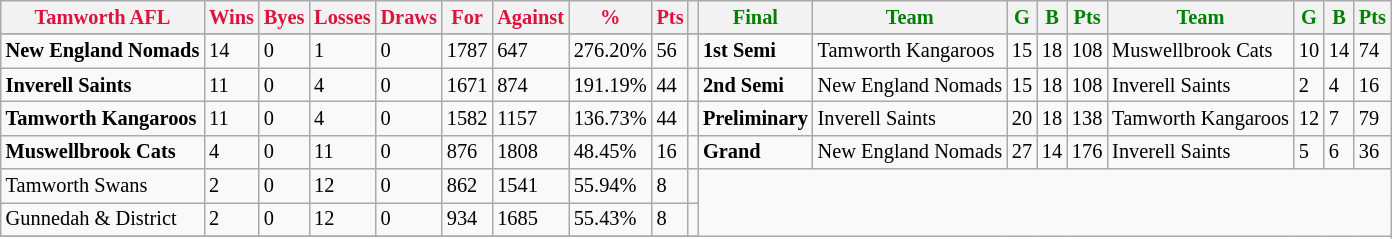<table style="font-size: 85%; text-align: left;" class="wikitable">
<tr>
<th style="color:crimson">Tamworth AFL</th>
<th style="color:crimson">Wins</th>
<th style="color:crimson">Byes</th>
<th style="color:crimson">Losses</th>
<th style="color:crimson">Draws</th>
<th style="color:crimson">For</th>
<th style="color:crimson">Against</th>
<th style="color:crimson">%</th>
<th style="color:crimson">Pts</th>
<th></th>
<th style="color:green">Final</th>
<th style="color:green">Team</th>
<th style="color:green">G</th>
<th style="color:green">B</th>
<th style="color:green">Pts</th>
<th style="color:green">Team</th>
<th style="color:green">G</th>
<th style="color:green">B</th>
<th style="color:green">Pts</th>
</tr>
<tr>
</tr>
<tr>
</tr>
<tr>
<td><strong>	New England Nomads	</strong></td>
<td>14</td>
<td>0</td>
<td>1</td>
<td>0</td>
<td>1787</td>
<td>647</td>
<td>276.20%</td>
<td>56</td>
<td></td>
<td><strong>1st Semi</strong></td>
<td>Tamworth Kangaroos</td>
<td>15</td>
<td>18</td>
<td>108</td>
<td>Muswellbrook Cats</td>
<td>10</td>
<td>14</td>
<td>74</td>
</tr>
<tr>
<td><strong>	Inverell Saints	</strong></td>
<td>11</td>
<td>0</td>
<td>4</td>
<td>0</td>
<td>1671</td>
<td>874</td>
<td>191.19%</td>
<td>44</td>
<td></td>
<td><strong>2nd Semi</strong></td>
<td>New England Nomads</td>
<td>15</td>
<td>18</td>
<td>108</td>
<td>Inverell Saints</td>
<td>2</td>
<td>4</td>
<td>16</td>
</tr>
<tr ||>
<td><strong>	Tamworth Kangaroos	</strong></td>
<td>11</td>
<td>0</td>
<td>4</td>
<td>0</td>
<td>1582</td>
<td>1157</td>
<td>136.73%</td>
<td>44</td>
<td></td>
<td><strong>Preliminary</strong></td>
<td>Inverell Saints</td>
<td>20</td>
<td>18</td>
<td>138</td>
<td>Tamworth Kangaroos</td>
<td>12</td>
<td>7</td>
<td>79</td>
</tr>
<tr>
<td><strong>	Muswellbrook Cats	</strong></td>
<td>4</td>
<td>0</td>
<td>11</td>
<td>0</td>
<td>876</td>
<td>1808</td>
<td>48.45%</td>
<td>16</td>
<td></td>
<td><strong>Grand</strong></td>
<td>New England Nomads</td>
<td>27</td>
<td>14</td>
<td>176</td>
<td>Inverell Saints</td>
<td>5</td>
<td>6</td>
<td>36</td>
</tr>
<tr>
<td>Tamworth Swans</td>
<td>2</td>
<td>0</td>
<td>12</td>
<td>0</td>
<td>862</td>
<td>1541</td>
<td>55.94%</td>
<td>8</td>
<td></td>
</tr>
<tr>
<td>Gunnedah & District</td>
<td>2</td>
<td>0</td>
<td>12</td>
<td>0</td>
<td>934</td>
<td>1685</td>
<td>55.43%</td>
<td>8</td>
<td></td>
</tr>
<tr>
</tr>
</table>
